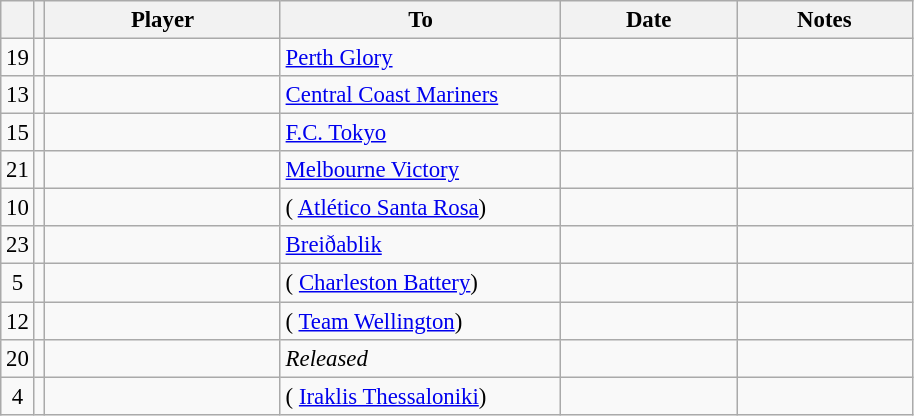<table class="wikitable sortable" style="text-align:center; font-size:95%;">
<tr>
<th></th>
<th></th>
<th width=150>Player</th>
<th width=180>To</th>
<th width=110>Date</th>
<th width=110>Notes</th>
</tr>
<tr>
<td>19</td>
<td></td>
<td align=left></td>
<td align=left> <a href='#'>Perth Glory</a></td>
<td></td>
<td></td>
</tr>
<tr>
<td>13</td>
<td></td>
<td align=left></td>
<td align=left> <a href='#'>Central Coast Mariners</a></td>
<td></td>
<td></td>
</tr>
<tr>
<td>15</td>
<td></td>
<td align=left></td>
<td align=left> <a href='#'>F.C. Tokyo</a></td>
<td></td>
<td></td>
</tr>
<tr>
<td>21</td>
<td></td>
<td align=left></td>
<td align=left> <a href='#'>Melbourne Victory</a></td>
<td></td>
<td></td>
</tr>
<tr>
<td>10</td>
<td></td>
<td align=left></td>
<td align=left>( <a href='#'>Atlético Santa Rosa</a>)</td>
<td></td>
<td></td>
</tr>
<tr>
<td>23</td>
<td></td>
<td align=left></td>
<td align=left> <a href='#'>Breiðablik</a></td>
<td></td>
<td></td>
</tr>
<tr>
<td>5</td>
<td></td>
<td align=left></td>
<td align=left>( <a href='#'>Charleston Battery</a>)</td>
<td></td>
<td></td>
</tr>
<tr>
<td>12</td>
<td></td>
<td align=left></td>
<td align=left>( <a href='#'>Team Wellington</a>)</td>
<td></td>
<td></td>
</tr>
<tr>
<td>20</td>
<td></td>
<td align=left></td>
<td align=left><em>Released</em></td>
<td></td>
<td></td>
</tr>
<tr>
<td>4</td>
<td></td>
<td align=left></td>
<td align=left>( <a href='#'>Iraklis Thessaloniki</a>)</td>
<td></td>
<td></td>
</tr>
</table>
